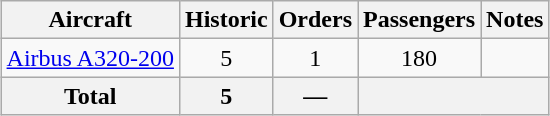<table class="wikitable" style="margin:1em auto; border-collapse:collapse;text-align:center">
<tr>
<th>Aircraft</th>
<th>Historic</th>
<th>Orders</th>
<th>Passengers</th>
<th>Notes</th>
</tr>
<tr>
<td><a href='#'>Airbus A320-200</a></td>
<td>5</td>
<td>1</td>
<td>180</td>
<td></td>
</tr>
<tr>
<th>Total</th>
<th>5</th>
<th>—</th>
<th colspan="2"></th>
</tr>
</table>
